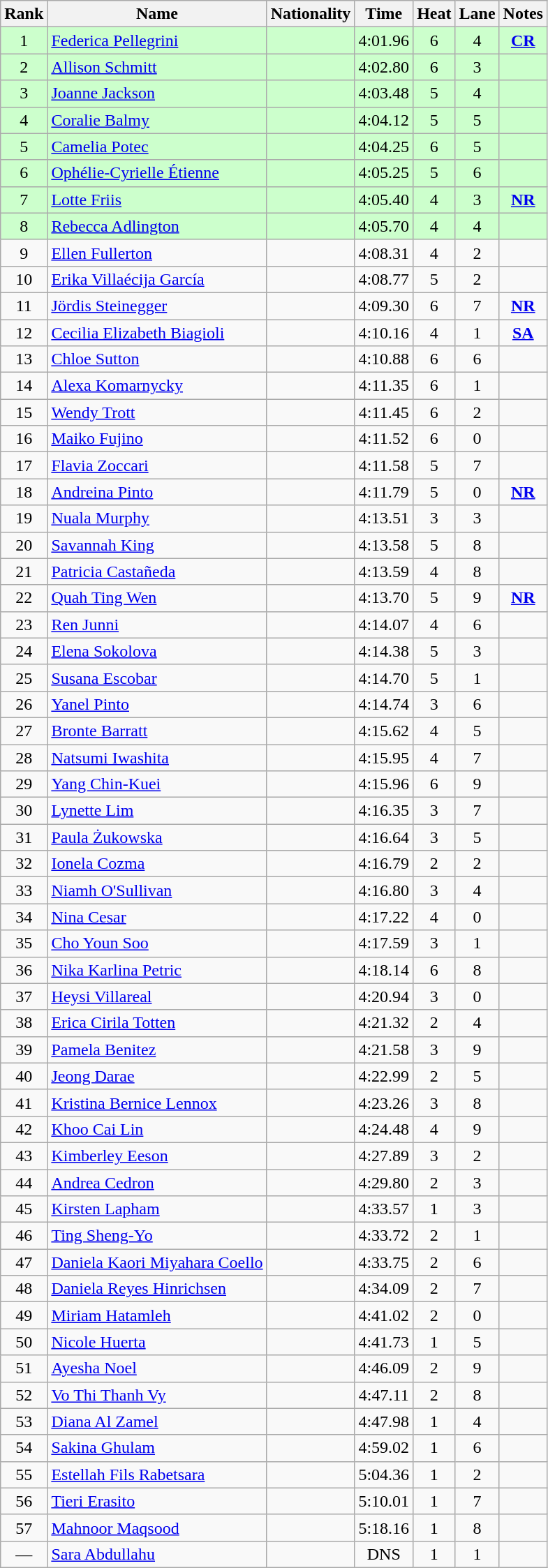<table class="wikitable sortable" style="text-align:center">
<tr>
<th>Rank</th>
<th>Name</th>
<th>Nationality</th>
<th>Time</th>
<th>Heat</th>
<th>Lane</th>
<th>Notes</th>
</tr>
<tr bgcolor=ccffcc>
<td>1</td>
<td align=left><a href='#'>Federica Pellegrini</a></td>
<td align=left></td>
<td>4:01.96</td>
<td>6</td>
<td>4</td>
<td><strong><a href='#'>CR</a></strong></td>
</tr>
<tr bgcolor=ccffcc>
<td>2</td>
<td align=left><a href='#'>Allison Schmitt</a></td>
<td align=left></td>
<td>4:02.80</td>
<td>6</td>
<td>3</td>
<td></td>
</tr>
<tr bgcolor=ccffcc>
<td>3</td>
<td align=left><a href='#'>Joanne Jackson</a></td>
<td align=left></td>
<td>4:03.48</td>
<td>5</td>
<td>4</td>
<td></td>
</tr>
<tr bgcolor=ccffcc>
<td>4</td>
<td align=left><a href='#'>Coralie Balmy</a></td>
<td align=left></td>
<td>4:04.12</td>
<td>5</td>
<td>5</td>
<td></td>
</tr>
<tr bgcolor=ccffcc>
<td>5</td>
<td align=left><a href='#'>Camelia Potec</a></td>
<td align=left></td>
<td>4:04.25</td>
<td>6</td>
<td>5</td>
<td></td>
</tr>
<tr bgcolor=ccffcc>
<td>6</td>
<td align=left><a href='#'>Ophélie-Cyrielle Étienne</a></td>
<td align=left></td>
<td>4:05.25</td>
<td>5</td>
<td>6</td>
<td></td>
</tr>
<tr bgcolor=ccffcc>
<td>7</td>
<td align=left><a href='#'>Lotte Friis</a></td>
<td align=left></td>
<td>4:05.40</td>
<td>4</td>
<td>3</td>
<td><strong><a href='#'>NR</a></strong></td>
</tr>
<tr bgcolor=ccffcc>
<td>8</td>
<td align=left><a href='#'>Rebecca Adlington</a></td>
<td align=left></td>
<td>4:05.70</td>
<td>4</td>
<td>4</td>
<td></td>
</tr>
<tr>
<td>9</td>
<td align=left><a href='#'>Ellen Fullerton</a></td>
<td align=left></td>
<td>4:08.31</td>
<td>4</td>
<td>2</td>
<td></td>
</tr>
<tr>
<td>10</td>
<td align=left><a href='#'>Erika Villaécija García</a></td>
<td align=left></td>
<td>4:08.77</td>
<td>5</td>
<td>2</td>
<td></td>
</tr>
<tr>
<td>11</td>
<td align=left><a href='#'>Jördis Steinegger</a></td>
<td align=left></td>
<td>4:09.30</td>
<td>6</td>
<td>7</td>
<td><strong><a href='#'>NR</a></strong></td>
</tr>
<tr>
<td>12</td>
<td align=left><a href='#'>Cecilia Elizabeth Biagioli</a></td>
<td align=left></td>
<td>4:10.16</td>
<td>4</td>
<td>1</td>
<td><strong><a href='#'>SA</a></strong></td>
</tr>
<tr>
<td>13</td>
<td align=left><a href='#'>Chloe Sutton</a></td>
<td align=left></td>
<td>4:10.88</td>
<td>6</td>
<td>6</td>
<td></td>
</tr>
<tr>
<td>14</td>
<td align=left><a href='#'>Alexa Komarnycky</a></td>
<td align=left></td>
<td>4:11.35</td>
<td>6</td>
<td>1</td>
<td></td>
</tr>
<tr>
<td>15</td>
<td align=left><a href='#'>Wendy Trott</a></td>
<td align=left></td>
<td>4:11.45</td>
<td>6</td>
<td>2</td>
<td></td>
</tr>
<tr>
<td>16</td>
<td align=left><a href='#'>Maiko Fujino</a></td>
<td align=left></td>
<td>4:11.52</td>
<td>6</td>
<td>0</td>
<td></td>
</tr>
<tr>
<td>17</td>
<td align=left><a href='#'>Flavia Zoccari</a></td>
<td align=left></td>
<td>4:11.58</td>
<td>5</td>
<td>7</td>
<td></td>
</tr>
<tr>
<td>18</td>
<td align=left><a href='#'>Andreina Pinto</a></td>
<td align=left></td>
<td>4:11.79</td>
<td>5</td>
<td>0</td>
<td><strong><a href='#'>NR</a></strong></td>
</tr>
<tr>
<td>19</td>
<td align=left><a href='#'>Nuala Murphy</a></td>
<td align=left></td>
<td>4:13.51</td>
<td>3</td>
<td>3</td>
<td></td>
</tr>
<tr>
<td>20</td>
<td align=left><a href='#'>Savannah King</a></td>
<td align=left></td>
<td>4:13.58</td>
<td>5</td>
<td>8</td>
<td></td>
</tr>
<tr>
<td>21</td>
<td align=left><a href='#'>Patricia Castañeda</a></td>
<td align=left></td>
<td>4:13.59</td>
<td>4</td>
<td>8</td>
<td></td>
</tr>
<tr>
<td>22</td>
<td align=left><a href='#'>Quah Ting Wen</a></td>
<td align=left></td>
<td>4:13.70</td>
<td>5</td>
<td>9</td>
<td><strong><a href='#'>NR</a></strong></td>
</tr>
<tr>
<td>23</td>
<td align=left><a href='#'>Ren Junni</a></td>
<td align=left></td>
<td>4:14.07</td>
<td>4</td>
<td>6</td>
<td></td>
</tr>
<tr>
<td>24</td>
<td align=left><a href='#'>Elena Sokolova</a></td>
<td align=left></td>
<td>4:14.38</td>
<td>5</td>
<td>3</td>
<td></td>
</tr>
<tr>
<td>25</td>
<td align=left><a href='#'>Susana Escobar</a></td>
<td align=left></td>
<td>4:14.70</td>
<td>5</td>
<td>1</td>
<td></td>
</tr>
<tr>
<td>26</td>
<td align=left><a href='#'>Yanel Pinto</a></td>
<td align=left></td>
<td>4:14.74</td>
<td>3</td>
<td>6</td>
<td></td>
</tr>
<tr>
<td>27</td>
<td align=left><a href='#'>Bronte Barratt</a></td>
<td align=left></td>
<td>4:15.62</td>
<td>4</td>
<td>5</td>
<td></td>
</tr>
<tr>
<td>28</td>
<td align=left><a href='#'>Natsumi Iwashita</a></td>
<td align=left></td>
<td>4:15.95</td>
<td>4</td>
<td>7</td>
<td></td>
</tr>
<tr>
<td>29</td>
<td align=left><a href='#'>Yang Chin-Kuei</a></td>
<td align=left></td>
<td>4:15.96</td>
<td>6</td>
<td>9</td>
<td></td>
</tr>
<tr>
<td>30</td>
<td align=left><a href='#'>Lynette Lim</a></td>
<td align=left></td>
<td>4:16.35</td>
<td>3</td>
<td>7</td>
<td></td>
</tr>
<tr>
<td>31</td>
<td align=left><a href='#'>Paula Żukowska</a></td>
<td align=left></td>
<td>4:16.64</td>
<td>3</td>
<td>5</td>
<td></td>
</tr>
<tr>
<td>32</td>
<td align=left><a href='#'>Ionela Cozma</a></td>
<td align=left></td>
<td>4:16.79</td>
<td>2</td>
<td>2</td>
<td></td>
</tr>
<tr>
<td>33</td>
<td align=left><a href='#'>Niamh O'Sullivan</a></td>
<td align=left></td>
<td>4:16.80</td>
<td>3</td>
<td>4</td>
<td></td>
</tr>
<tr>
<td>34</td>
<td align=left><a href='#'>Nina Cesar</a></td>
<td align=left></td>
<td>4:17.22</td>
<td>4</td>
<td>0</td>
<td></td>
</tr>
<tr>
<td>35</td>
<td align=left><a href='#'>Cho Youn Soo</a></td>
<td align=left></td>
<td>4:17.59</td>
<td>3</td>
<td>1</td>
<td></td>
</tr>
<tr>
<td>36</td>
<td align=left><a href='#'>Nika Karlina Petric</a></td>
<td align=left></td>
<td>4:18.14</td>
<td>6</td>
<td>8</td>
<td></td>
</tr>
<tr>
<td>37</td>
<td align=left><a href='#'>Heysi Villareal</a></td>
<td align=left></td>
<td>4:20.94</td>
<td>3</td>
<td>0</td>
<td></td>
</tr>
<tr>
<td>38</td>
<td align=left><a href='#'>Erica Cirila Totten</a></td>
<td align=left></td>
<td>4:21.32</td>
<td>2</td>
<td>4</td>
<td></td>
</tr>
<tr>
<td>39</td>
<td align=left><a href='#'>Pamela Benitez</a></td>
<td align=left></td>
<td>4:21.58</td>
<td>3</td>
<td>9</td>
<td></td>
</tr>
<tr>
<td>40</td>
<td align=left><a href='#'>Jeong Darae</a></td>
<td align=left></td>
<td>4:22.99</td>
<td>2</td>
<td>5</td>
<td></td>
</tr>
<tr>
<td>41</td>
<td align=left><a href='#'>Kristina Bernice Lennox</a></td>
<td align=left></td>
<td>4:23.26</td>
<td>3</td>
<td>8</td>
<td></td>
</tr>
<tr>
<td>42</td>
<td align=left><a href='#'>Khoo Cai Lin</a></td>
<td align=left></td>
<td>4:24.48</td>
<td>4</td>
<td>9</td>
<td></td>
</tr>
<tr>
<td>43</td>
<td align=left><a href='#'>Kimberley Eeson</a></td>
<td align=left></td>
<td>4:27.89</td>
<td>3</td>
<td>2</td>
<td></td>
</tr>
<tr>
<td>44</td>
<td align=left><a href='#'>Andrea Cedron</a></td>
<td align=left></td>
<td>4:29.80</td>
<td>2</td>
<td>3</td>
<td></td>
</tr>
<tr>
<td>45</td>
<td align=left><a href='#'>Kirsten Lapham</a></td>
<td align=left></td>
<td>4:33.57</td>
<td>1</td>
<td>3</td>
<td></td>
</tr>
<tr>
<td>46</td>
<td align=left><a href='#'>Ting Sheng-Yo</a></td>
<td align=left></td>
<td>4:33.72</td>
<td>2</td>
<td>1</td>
<td></td>
</tr>
<tr>
<td>47</td>
<td align=left><a href='#'>Daniela Kaori Miyahara Coello</a></td>
<td align=left></td>
<td>4:33.75</td>
<td>2</td>
<td>6</td>
<td></td>
</tr>
<tr>
<td>48</td>
<td align=left><a href='#'>Daniela Reyes Hinrichsen</a></td>
<td align=left></td>
<td>4:34.09</td>
<td>2</td>
<td>7</td>
<td></td>
</tr>
<tr>
<td>49</td>
<td align=left><a href='#'>Miriam Hatamleh</a></td>
<td align=left></td>
<td>4:41.02</td>
<td>2</td>
<td>0</td>
<td></td>
</tr>
<tr>
<td>50</td>
<td align=left><a href='#'>Nicole Huerta</a></td>
<td align=left></td>
<td>4:41.73</td>
<td>1</td>
<td>5</td>
<td></td>
</tr>
<tr>
<td>51</td>
<td align=left><a href='#'>Ayesha Noel</a></td>
<td align=left></td>
<td>4:46.09</td>
<td>2</td>
<td>9</td>
<td></td>
</tr>
<tr>
<td>52</td>
<td align=left><a href='#'>Vo Thi Thanh Vy</a></td>
<td align=left></td>
<td>4:47.11</td>
<td>2</td>
<td>8</td>
<td></td>
</tr>
<tr>
<td>53</td>
<td align=left><a href='#'>Diana Al Zamel</a></td>
<td align=left></td>
<td>4:47.98</td>
<td>1</td>
<td>4</td>
<td></td>
</tr>
<tr>
<td>54</td>
<td align=left><a href='#'>Sakina Ghulam</a></td>
<td align=left></td>
<td>4:59.02</td>
<td>1</td>
<td>6</td>
<td></td>
</tr>
<tr>
<td>55</td>
<td align=left><a href='#'>Estellah Fils Rabetsara</a></td>
<td align=left></td>
<td>5:04.36</td>
<td>1</td>
<td>2</td>
<td></td>
</tr>
<tr>
<td>56</td>
<td align=left><a href='#'>Tieri Erasito</a></td>
<td align=left></td>
<td>5:10.01</td>
<td>1</td>
<td>7</td>
<td></td>
</tr>
<tr>
<td>57</td>
<td align=left><a href='#'>Mahnoor Maqsood</a></td>
<td align=left></td>
<td>5:18.16</td>
<td>1</td>
<td>8</td>
<td></td>
</tr>
<tr>
<td>—</td>
<td align=left><a href='#'>Sara Abdullahu</a></td>
<td align=left></td>
<td>DNS</td>
<td>1</td>
<td>1</td>
<td></td>
</tr>
</table>
